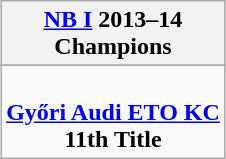<table class="wikitable" style="text-align: center; margin: 0 auto;">
<tr>
<th><a href='#'>NB I</a> 2013–14<br>Champions</th>
</tr>
<tr>
</tr>
<tr>
<td><br><strong><a href='#'>Győri Audi ETO KC</a></strong><br><strong>11th Title</strong></td>
</tr>
</table>
